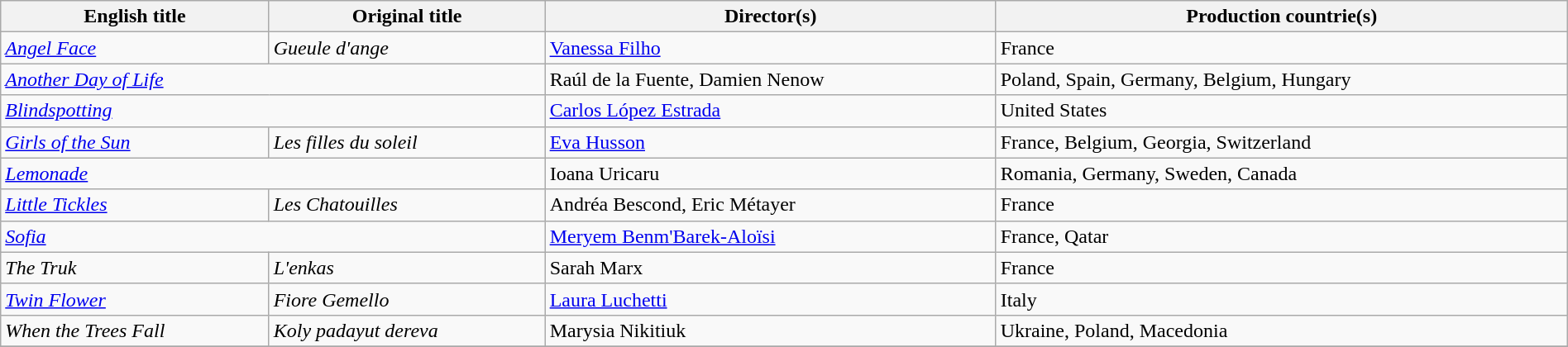<table class="sortable wikitable" style="width:100%; margin-bottom:4px" cellpadding="5">
<tr>
<th scope="col">English title</th>
<th scope="col">Original title</th>
<th scope="col">Director(s)</th>
<th scope="col">Production countrie(s)</th>
</tr>
<tr>
<td><em><a href='#'>Angel Face</a></em></td>
<td><em>Gueule d'ange</em></td>
<td><a href='#'>Vanessa Filho</a></td>
<td>France</td>
</tr>
<tr>
<td colspan="2"><em><a href='#'>Another Day of Life</a></em></td>
<td>Raúl de la Fuente, Damien Nenow</td>
<td>Poland, Spain, Germany, Belgium, Hungary</td>
</tr>
<tr>
<td colspan="2"><em><a href='#'>Blindspotting</a></em></td>
<td><a href='#'>Carlos López Estrada</a></td>
<td>United States</td>
</tr>
<tr>
<td><em><a href='#'>Girls of the Sun</a></em></td>
<td><em>Les filles du soleil</em></td>
<td><a href='#'>Eva Husson</a></td>
<td>France, Belgium, Georgia, Switzerland</td>
</tr>
<tr>
<td colspan="2"><em><a href='#'>Lemonade</a></em></td>
<td>Ioana Uricaru</td>
<td>Romania, Germany, Sweden, Canada</td>
</tr>
<tr>
<td><em><a href='#'>Little Tickles</a></em></td>
<td><em>Les Chatouilles</em></td>
<td>Andréa Bescond, Eric Métayer</td>
<td>France</td>
</tr>
<tr>
<td colspan="2"><em><a href='#'>Sofia</a></em></td>
<td><a href='#'>Meryem Benm'Barek-Aloïsi</a></td>
<td>France, Qatar</td>
</tr>
<tr>
<td><em>The Truk</em></td>
<td><em>L'enkas</em></td>
<td>Sarah Marx</td>
<td>France</td>
</tr>
<tr>
<td><em><a href='#'>Twin Flower</a></em></td>
<td><em>Fiore Gemello</em></td>
<td><a href='#'>Laura Luchetti</a></td>
<td>Italy</td>
</tr>
<tr>
<td><em>When the Trees Fall</em></td>
<td><em>Koly padayut dereva</em></td>
<td>Marysia Nikitiuk</td>
<td>Ukraine, Poland, Macedonia</td>
</tr>
<tr>
</tr>
</table>
